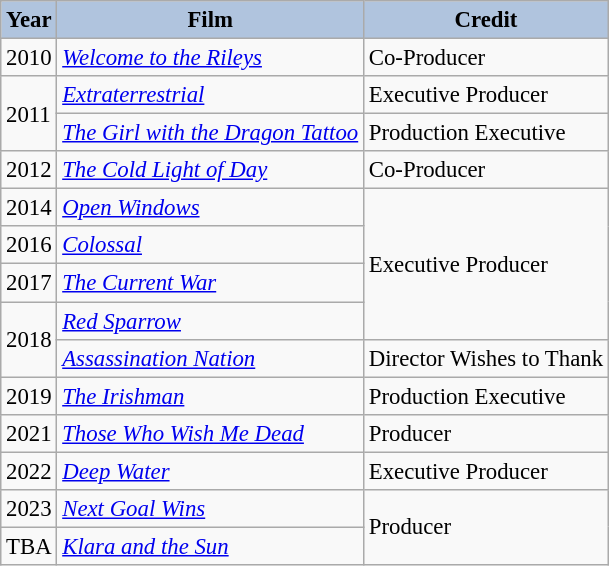<table class="wikitable sortable" style="font-size: 95%;" cellpadding="4" border="2" background: #f9f9f9;>
<tr align="center">
<th style="background:#B0C4DE;">Year</th>
<th style="background:#B0C4DE;">Film</th>
<th style="background:#B0C4DE;">Credit</th>
</tr>
<tr>
<td>2010</td>
<td><em><a href='#'>Welcome to the Rileys</a></em></td>
<td>Co-Producer</td>
</tr>
<tr>
<td rowspan="2">2011</td>
<td><em><a href='#'>Extraterrestrial</a></em></td>
<td>Executive Producer</td>
</tr>
<tr>
<td><em><a href='#'>The Girl with the Dragon Tattoo</a></em></td>
<td>Production Executive</td>
</tr>
<tr>
<td>2012</td>
<td><em><a href='#'>The Cold Light of Day</a></em></td>
<td>Co-Producer</td>
</tr>
<tr>
<td>2014</td>
<td><em><a href='#'>Open Windows</a></em></td>
<td rowspan="4">Executive Producer</td>
</tr>
<tr>
<td>2016</td>
<td><em><a href='#'>Colossal</a></em></td>
</tr>
<tr>
<td>2017</td>
<td><em><a href='#'>The Current War</a></em></td>
</tr>
<tr>
<td rowspan="2">2018</td>
<td><em><a href='#'>Red Sparrow</a></em></td>
</tr>
<tr>
<td><em><a href='#'>Assassination Nation</a></em></td>
<td>Director Wishes to Thank</td>
</tr>
<tr>
<td>2019</td>
<td><em><a href='#'>The Irishman</a></em></td>
<td>Production Executive</td>
</tr>
<tr>
<td>2021</td>
<td><em><a href='#'>Those Who Wish Me Dead</a></em></td>
<td>Producer</td>
</tr>
<tr>
<td>2022</td>
<td><em><a href='#'>Deep Water</a></em></td>
<td>Executive Producer</td>
</tr>
<tr>
<td>2023</td>
<td><em><a href='#'>Next Goal Wins</a></em></td>
<td rowspan="2">Producer</td>
</tr>
<tr>
<td>TBA</td>
<td><em><a href='#'>Klara and the Sun</a></em></td>
</tr>
</table>
